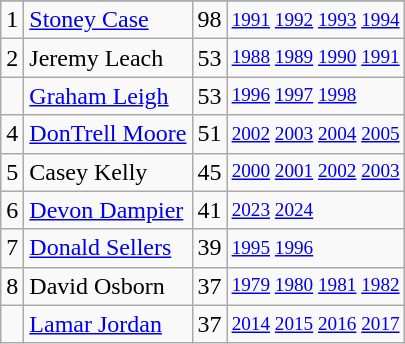<table class="wikitable">
<tr>
</tr>
<tr>
<td>1</td>
<td><a href='#'>Stoney Case</a></td>
<td><abbr>98</abbr></td>
<td style="font-size:80%;"><a href='#'>1991</a> <a href='#'>1992</a> <a href='#'>1993</a> <a href='#'>1994</a></td>
</tr>
<tr>
<td>2</td>
<td>Jeremy Leach</td>
<td><abbr>53</abbr></td>
<td style="font-size:80%;"><a href='#'>1988</a> <a href='#'>1989</a> <a href='#'>1990</a> <a href='#'>1991</a></td>
</tr>
<tr>
<td></td>
<td><a href='#'>Graham Leigh</a></td>
<td><abbr>53</abbr></td>
<td style="font-size:80%;"><a href='#'>1996</a> <a href='#'>1997</a> <a href='#'>1998</a></td>
</tr>
<tr>
<td>4</td>
<td><a href='#'>DonTrell Moore</a></td>
<td><abbr>51</abbr></td>
<td style="font-size:80%;"><a href='#'>2002</a> <a href='#'>2003</a> <a href='#'>2004</a> <a href='#'>2005</a></td>
</tr>
<tr>
<td>5</td>
<td>Casey Kelly</td>
<td><abbr>45</abbr></td>
<td style="font-size:80%;"><a href='#'>2000</a> <a href='#'>2001</a> <a href='#'>2002</a> <a href='#'>2003</a></td>
</tr>
<tr>
<td>6</td>
<td><a href='#'>Devon Dampier</a></td>
<td><abbr>41</abbr> </td>
<td style="font-size:80%;"><a href='#'>2023</a> <a href='#'>2024</a></td>
</tr>
<tr>
<td>7</td>
<td><a href='#'>Donald Sellers</a></td>
<td><abbr>39</abbr></td>
<td style="font-size:80%;"><a href='#'>1995</a> <a href='#'>1996</a></td>
</tr>
<tr>
<td>8</td>
<td>David Osborn</td>
<td><abbr>37</abbr></td>
<td style="font-size:80%;"><a href='#'>1979</a> <a href='#'>1980</a> <a href='#'>1981</a> <a href='#'>1982</a></td>
</tr>
<tr>
<td></td>
<td><a href='#'>Lamar Jordan</a></td>
<td><abbr>37</abbr></td>
<td style="font-size:80%;"><a href='#'>2014</a> <a href='#'>2015</a> <a href='#'>2016</a> <a href='#'>2017</a></td>
</tr>
</table>
